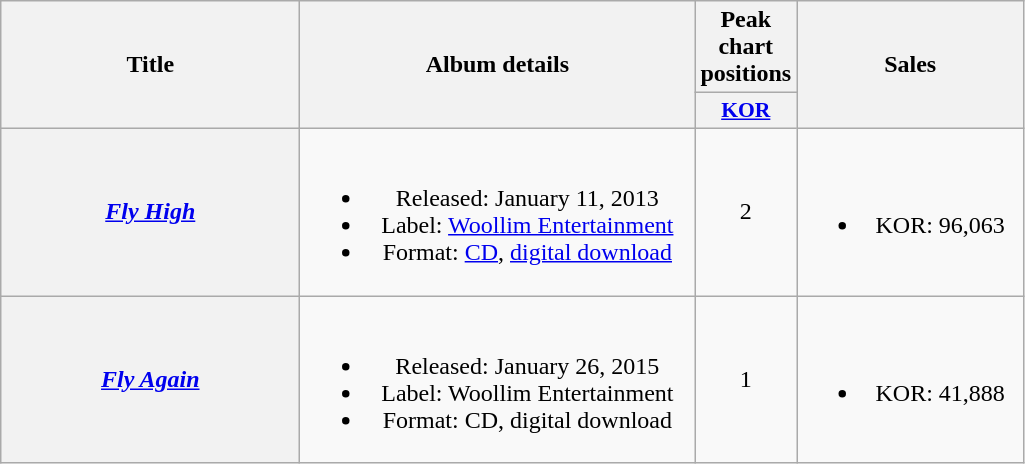<table class="wikitable plainrowheaders" style="text-align:center;" border="1">
<tr>
<th scope="col" rowspan="2" style="width:12em;">Title</th>
<th scope="col" rowspan="2" style="width:16em;">Album details</th>
<th scope="col" colspan="1">Peak chart positions</th>
<th scope="col" rowspan="2" style="width:9em;">Sales</th>
</tr>
<tr>
<th scope="col" style="width:2.2em;font-size:90%;"><a href='#'>KOR</a><br></th>
</tr>
<tr>
<th scope="row"><em><a href='#'>Fly High</a></em></th>
<td><br><ul><li>Released: January 11, 2013</li><li>Label: <a href='#'>Woollim Entertainment</a></li><li>Format: <a href='#'>CD</a>, <a href='#'>digital download</a></li></ul></td>
<td>2</td>
<td><br><ul><li>KOR: 96,063</li></ul></td>
</tr>
<tr>
<th scope="row"><em><a href='#'>Fly Again</a></em></th>
<td><br><ul><li>Released: January 26, 2015</li><li>Label: Woollim Entertainment</li><li>Format: CD, digital download</li></ul></td>
<td>1</td>
<td><br><ul><li>KOR: 41,888</li></ul></td>
</tr>
</table>
